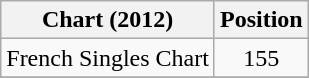<table class="wikitable sortable">
<tr>
<th>Chart (2012)</th>
<th>Position</th>
</tr>
<tr>
<td>French Singles Chart</td>
<td align="center">155</td>
</tr>
<tr>
</tr>
</table>
